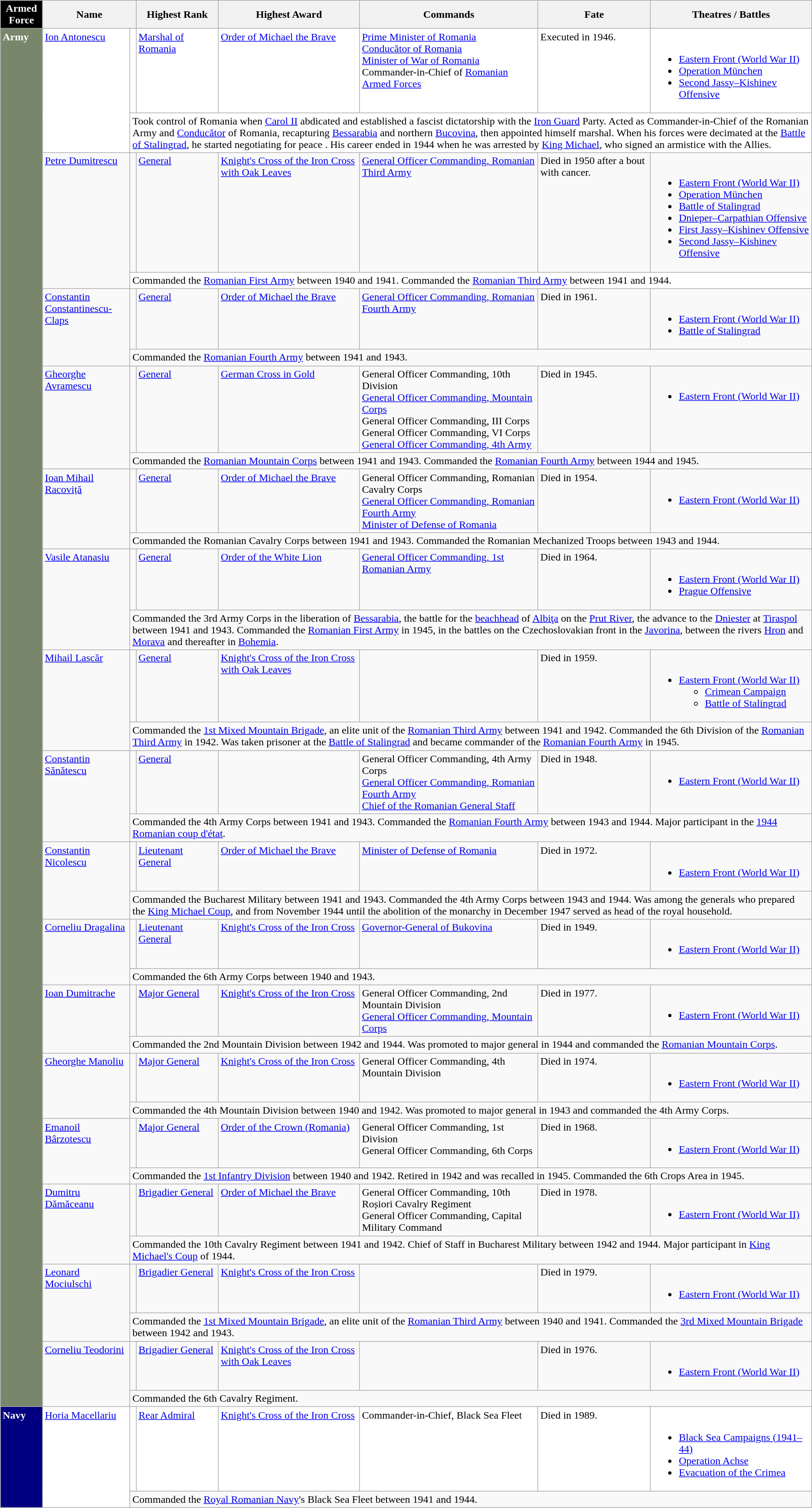<table class="wikitable">
<tr>
<th style="background:#000; color:white;">Armed Force</th>
<th colspan="2">Name</th>
<th>Highest Rank</th>
<th>Highest Award</th>
<th>Commands</th>
<th>Fate</th>
<th>Theatres / Battles</th>
</tr>
<tr style="background:#fff;vertical-align: top;">
<td rowspan="32" style="background:#78866b; color:white;"><strong>Army</strong></td>
<td rowspan="2"><a href='#'>Ion Antonescu</a></td>
<td></td>
<td><a href='#'>Marshal of Romania</a></td>
<td><a href='#'>Order of Michael the Brave</a></td>
<td><a href='#'>Prime Minister of Romania</a><br><a href='#'>Conducător of Romania</a><br><a href='#'>Minister of War of Romania</a><br>Commander-in-Chief of <a href='#'>Romanian Armed Forces</a></td>
<td>Executed in 1946.</td>
<td><br><ul><li><a href='#'>Eastern Front (World War II)</a></li><li><a href='#'>Operation München</a></li><li><a href='#'>Second Jassy–Kishinev Offensive</a></li></ul></td>
</tr>
<tr style="background:#fff;">
<td colspan="7">Took control of Romania when <a href='#'>Carol II</a> abdicated and established a fascist dictatorship with the <a href='#'>Iron Guard</a> Party. Acted as Commander-in-Chief of the Romanian Army and <a href='#'>Conducător</a> of Romania, recapturing <a href='#'>Bessarabia</a> and northern <a href='#'>Bucovina</a>, then appointed himself marshal. When his forces were decimated at the <a href='#'>Battle of Stalingrad</a>, he started negotiating for peace . His career ended in 1944 when he was arrested by <a href='#'>King Michael</a>, who signed an armistice with the Allies.</td>
</tr>
<tr style="vertical-align: top;">
<td rowspan="2"><a href='#'>Petre Dumitrescu</a></td>
<td></td>
<td><a href='#'>General</a></td>
<td><a href='#'>Knight's Cross of the Iron Cross with Oak Leaves</a></td>
<td><a href='#'>General Officer Commanding, Romanian Third Army</a></td>
<td>Died in 1950 after a bout with cancer.</td>
<td><br><ul><li><a href='#'>Eastern Front (World War II)</a></li><li><a href='#'>Operation München</a></li><li><a href='#'>Battle of Stalingrad</a></li><li><a href='#'>Dnieper–Carpathian Offensive</a></li><li><a href='#'>First Jassy–Kishinev Offensive</a></li><li><a href='#'>Second Jassy–Kishinev Offensive</a></li></ul></td>
</tr>
<tr style="background:#fff;">
<td colspan="7">Commanded the <a href='#'>Romanian First Army</a> between 1940 and 1941. Commanded the <a href='#'>Romanian Third Army</a> between 1941 and 1944.</td>
</tr>
<tr style="vertical-align: top;">
<td rowspan="2"><a href='#'>Constantin Constantinescu-Claps</a></td>
<td></td>
<td><a href='#'>General</a></td>
<td><a href='#'>Order of Michael the Brave</a></td>
<td><a href='#'>General Officer Commanding, Romanian Fourth Army</a></td>
<td>Died in 1961.</td>
<td><br><ul><li><a href='#'>Eastern Front (World War II)</a></li><li><a href='#'>Battle of Stalingrad</a></li></ul></td>
</tr>
<tr>
<td colspan="7">Commanded the <a href='#'>Romanian Fourth Army</a> between 1941 and 1943.</td>
</tr>
<tr style="vertical-align: top;">
<td rowspan="2"><a href='#'>Gheorghe Avramescu</a></td>
<td></td>
<td><a href='#'>General</a></td>
<td><a href='#'>German Cross in Gold</a></td>
<td>General Officer Commanding, 10th Division<br><a href='#'>General Officer Commanding, Mountain Corps</a><br>General Officer Commanding, III Corps<br>General Officer Commanding, VI Corps<br><a href='#'>General Officer Commanding, 4th Army</a></td>
<td>Died in 1945.</td>
<td><br><ul><li><a href='#'>Eastern Front (World War II)</a></li></ul></td>
</tr>
<tr>
<td colspan="7">Commanded the <a href='#'>Romanian Mountain Corps</a> between 1941 and 1943. Commanded the <a href='#'>Romanian Fourth Army</a> between 1944 and 1945.</td>
</tr>
<tr style="vertical-align: top;">
<td rowspan="2"><a href='#'>Ioan Mihail Racoviță</a></td>
<td></td>
<td><a href='#'>General</a></td>
<td><a href='#'>Order of Michael the Brave</a></td>
<td>General Officer Commanding, Romanian Cavalry Corps<br><a href='#'>General Officer Commanding, Romanian Fourth Army</a><br><a href='#'>Minister of Defense of Romania</a></td>
<td>Died in 1954.</td>
<td><br><ul><li><a href='#'>Eastern Front (World War II)</a></li></ul></td>
</tr>
<tr>
<td colspan="7">Commanded the Romanian Cavalry Corps between 1941 and 1943. Commanded the Romanian Mechanized Troops between 1943 and 1944.</td>
</tr>
<tr style="vertical-align: top;">
<td rowspan="2"><a href='#'>Vasile Atanasiu</a></td>
<td></td>
<td><a href='#'>General</a></td>
<td><a href='#'>Order of the White Lion</a></td>
<td><a href='#'>General Officer Commanding, 1st Romanian Army</a></td>
<td>Died in 1964.</td>
<td><br><ul><li><a href='#'>Eastern Front (World War II)</a></li><li><a href='#'>Prague Offensive</a></li></ul></td>
</tr>
<tr>
<td colspan="7">Commanded the 3rd Army Corps in the liberation of <a href='#'>Bessarabia</a>, the battle for the <a href='#'>beachhead</a> of <a href='#'>Albiţa</a> on the <a href='#'>Prut River</a>, the advance to the <a href='#'>Dniester</a> at <a href='#'>Tiraspol</a> between 1941 and 1943. Commanded the <a href='#'>Romanian First Army</a> in 1945, in the battles on the Czechoslovakian front in the <a href='#'>Javorina</a>, between the rivers <a href='#'>Hron</a> and <a href='#'>Morava</a> and thereafter in <a href='#'>Bohemia</a>.</td>
</tr>
<tr style="vertical-align: top;">
<td rowspan="2"><a href='#'>Mihail Lascăr</a></td>
<td></td>
<td><a href='#'>General</a></td>
<td><a href='#'>Knight's Cross of the Iron Cross with Oak Leaves</a></td>
<td></td>
<td>Died in 1959.</td>
<td><br><ul><li><a href='#'>Eastern Front (World War II)</a><ul><li><a href='#'>Crimean Campaign</a></li><li><a href='#'>Battle of Stalingrad</a></li></ul></li></ul></td>
</tr>
<tr>
<td colspan="7">Commanded the <a href='#'>1st Mixed Mountain Brigade</a>, an elite unit of the <a href='#'>Romanian Third Army</a> between 1941 and 1942. Commanded the 6th Division of the <a href='#'>Romanian Third Army</a> in 1942. Was taken prisoner at the <a href='#'>Battle of Stalingrad</a> and became commander of the <a href='#'>Romanian Fourth Army</a> in 1945.</td>
</tr>
<tr style="vertical-align: top;">
<td rowspan="2"><a href='#'>Constantin Sănătescu</a></td>
<td></td>
<td><a href='#'>General</a></td>
<td></td>
<td>General Officer Commanding, 4th Army Corps<br><a href='#'>General Officer Commanding, Romanian Fourth Army</a><br><a href='#'>Chief of the Romanian General Staff</a></td>
<td>Died in 1948.</td>
<td><br><ul><li><a href='#'>Eastern Front (World War II)</a></li></ul></td>
</tr>
<tr>
<td colspan="7">Commanded the 4th Army Corps between 1941 and 1943. Commanded the <a href='#'>Romanian Fourth Army</a> between 1943 and 1944. Major participant in the <a href='#'>1944 Romanian coup d'état</a>.</td>
</tr>
<tr style="vertical-align: top;">
<td rowspan="2"><a href='#'>Constantin Nicolescu</a></td>
<td></td>
<td><a href='#'>Lieutenant General</a></td>
<td><a href='#'>Order of Michael the Brave</a></td>
<td><a href='#'>Minister of Defense of Romania</a></td>
<td>Died in 1972.</td>
<td><br><ul><li><a href='#'>Eastern Front (World War II)</a></li></ul></td>
</tr>
<tr>
<td colspan="7">Commanded the Bucharest Military between 1941 and 1943. Commanded the 4th Army Corps between 1943 and 1944. Was among the generals who prepared the <a href='#'>King Michael Coup</a>, and from November 1944 until the abolition of the monarchy in December 1947 served as head of the royal household.</td>
</tr>
<tr style="vertical-align: top;">
<td rowspan="2"><a href='#'>Corneliu Dragalina</a></td>
<td></td>
<td><a href='#'>Lieutenant General</a></td>
<td><a href='#'>Knight's Cross of the Iron Cross</a></td>
<td><a href='#'>Governor-General of Bukovina</a></td>
<td>Died in 1949.</td>
<td><br><ul><li><a href='#'>Eastern Front (World War II)</a></li></ul></td>
</tr>
<tr>
<td colspan="7">Commanded the 6th Army Corps between 1940 and 1943.</td>
</tr>
<tr style="vertical-align: top;">
<td rowspan="2"><a href='#'>Ioan Dumitrache</a></td>
<td></td>
<td><a href='#'>Major General</a></td>
<td><a href='#'>Knight's Cross of the Iron Cross</a></td>
<td>General Officer Commanding, 2nd Mountain Division<br><a href='#'>General Officer Commanding, Mountain Corps</a></td>
<td>Died in 1977.</td>
<td><br><ul><li><a href='#'>Eastern Front (World War II)</a></li></ul></td>
</tr>
<tr>
<td colspan="7">Commanded the 2nd Mountain Division between 1942 and 1944. Was promoted to major general in 1944 and commanded the <a href='#'>Romanian Mountain Corps</a>.</td>
</tr>
<tr style="vertical-align: top;">
<td rowspan="2"><a href='#'>Gheorghe Manoliu</a></td>
<td></td>
<td><a href='#'>Major General</a></td>
<td><a href='#'>Knight's Cross of the Iron Cross</a></td>
<td>General Officer Commanding, 4th Mountain Division</td>
<td>Died in 1974.</td>
<td><br><ul><li><a href='#'>Eastern Front (World War II)</a></li></ul></td>
</tr>
<tr>
<td colspan="7">Commanded the 4th Mountain Division between 1940 and 1942. Was promoted to major general in 1943 and commanded the 4th Army Corps.</td>
</tr>
<tr style="vertical-align: top;">
<td rowspan="2"><a href='#'>Emanoil Bârzotescu</a></td>
<td></td>
<td><a href='#'>Major General</a></td>
<td><a href='#'>Order of the Crown (Romania)</a></td>
<td>General Officer Commanding, 1st Division<br>General Officer Commanding, 6th Corps</td>
<td>Died in 1968.</td>
<td><br><ul><li><a href='#'>Eastern Front (World War II)</a></li></ul></td>
</tr>
<tr>
<td colspan="7">Commanded the <a href='#'>1st Infantry Division</a> between 1940 and 1942. Retired in 1942 and was recalled in 1945. Commanded the 6th Crops Area in 1945.</td>
</tr>
<tr style="vertical-align: top;">
<td rowspan="2"><a href='#'>Dumitru Dămăceanu</a></td>
<td></td>
<td><a href='#'>Brigadier General</a></td>
<td><a href='#'>Order of Michael the Brave</a></td>
<td>General Officer Commanding, 10th Roșiori Cavalry Regiment<br>General Officer Commanding, Capital Military Command</td>
<td>Died in 1978.</td>
<td><br><ul><li><a href='#'>Eastern Front (World War II)</a></li></ul></td>
</tr>
<tr>
<td colspan="7">Commanded the 10th Cavalry Regiment between 1941 and 1942. Chief of Staff in Bucharest Military between 1942 and 1944. Major participant in <a href='#'>King Michael's Coup</a> of 1944.</td>
</tr>
<tr style="vertical-align: top;">
<td rowspan="2"><a href='#'>Leonard Mociulschi</a></td>
<td></td>
<td><a href='#'>Brigadier General</a></td>
<td><a href='#'>Knight's Cross of the Iron Cross</a></td>
<td></td>
<td>Died in 1979.</td>
<td><br><ul><li><a href='#'>Eastern Front (World War II)</a></li></ul></td>
</tr>
<tr>
<td colspan="7">Commanded the <a href='#'>1st Mixed Mountain Brigade</a>, an elite unit of the <a href='#'>Romanian Third Army</a> between 1940 and 1941. Commanded the <a href='#'>3rd Mixed Mountain Brigade</a> between 1942 and 1943.</td>
</tr>
<tr style="vertical-align: top;">
<td rowspan="2"><a href='#'>Corneliu Teodorini</a></td>
<td></td>
<td><a href='#'>Brigadier General</a></td>
<td><a href='#'>Knight's Cross of the Iron Cross with Oak Leaves</a></td>
<td></td>
<td>Died in 1976.</td>
<td><br><ul><li><a href='#'>Eastern Front (World War II)</a></li></ul></td>
</tr>
<tr>
<td colspan="7">Commanded the 6th Cavalry Regiment.</td>
</tr>
<tr style="background:#fff;vertical-align: top;">
<td rowspan="2" style="background:navy; color:white;"><strong>Navy</strong></td>
<td rowspan="2"><a href='#'>Horia Macellariu</a></td>
<td></td>
<td><a href='#'>Rear Admiral</a></td>
<td><a href='#'>Knight's Cross of the Iron Cross</a></td>
<td>Commander-in-Chief, Black Sea Fleet</td>
<td>Died in 1989.</td>
<td><br><ul><li><a href='#'>Black Sea Campaigns (1941–44)</a></li><li><a href='#'>Operation Achse</a></li><li><a href='#'>Evacuation of the Crimea</a></li></ul></td>
</tr>
<tr>
<td colspan="7">Commanded the <a href='#'>Royal Romanian Navy</a>'s Black Sea Fleet between 1941 and 1944.</td>
</tr>
</table>
